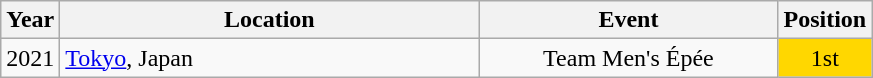<table class="wikitable" style="text-align:center;">
<tr>
<th>Year</th>
<th style="width:17em">Location</th>
<th style="width:12em">Event</th>
<th>Position</th>
</tr>
<tr>
<td>2021</td>
<td rowspan="1" align="left"> <a href='#'>Tokyo</a>, Japan</td>
<td>Team Men's Épée</td>
<td bgcolor="gold">1st</td>
</tr>
</table>
